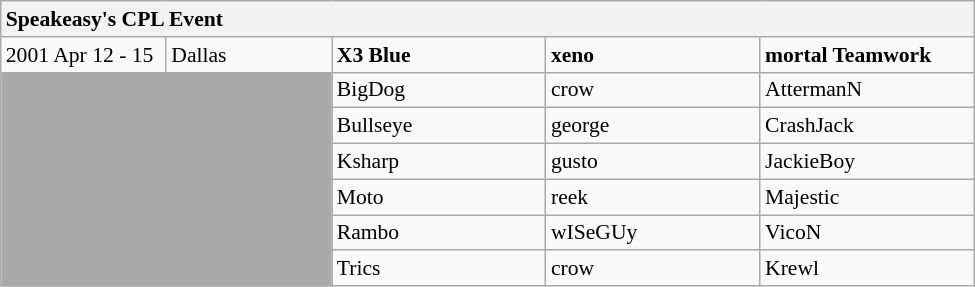<table class="wikitable collapsible collapsed"  style="font-size:90%; margin:0; width:650px;">
<tr>
<th colspan="5" style="text-align:left;">Speakeasy's CPL Event</th>
</tr>
<tr>
<td style="width:17%;">2001 Apr 12 - 15</td>
<td style="width:17%;"> Dallas</td>
<td style="width:22%;"> <strong>X3 Blue</strong></td>
<td style="width:22%;"> <strong>xeno</strong></td>
<td style="width:22%;"> <strong>mortal Teamwork</strong></td>
</tr>
<tr>
<td colspan="2" rowspan="6" style="background:#aaa;"></td>
<td> BigDog</td>
<td> crow</td>
<td> AttermanN</td>
</tr>
<tr>
<td> Bullseye</td>
<td> george</td>
<td> CrashJack</td>
</tr>
<tr>
<td> Ksharp</td>
<td> gusto</td>
<td> JackieBoy</td>
</tr>
<tr>
<td> Moto</td>
<td> reek</td>
<td> Majestic</td>
</tr>
<tr>
<td> Rambo</td>
<td> wISeGUy</td>
<td> VicoN</td>
</tr>
<tr>
<td> Trics</td>
<td> crow</td>
<td> Krewl</td>
</tr>
</table>
